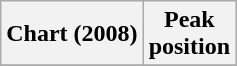<table class="wikitable">
<tr>
<th>Chart (2008)</th>
<th>Peak <br> position</th>
</tr>
<tr>
</tr>
</table>
